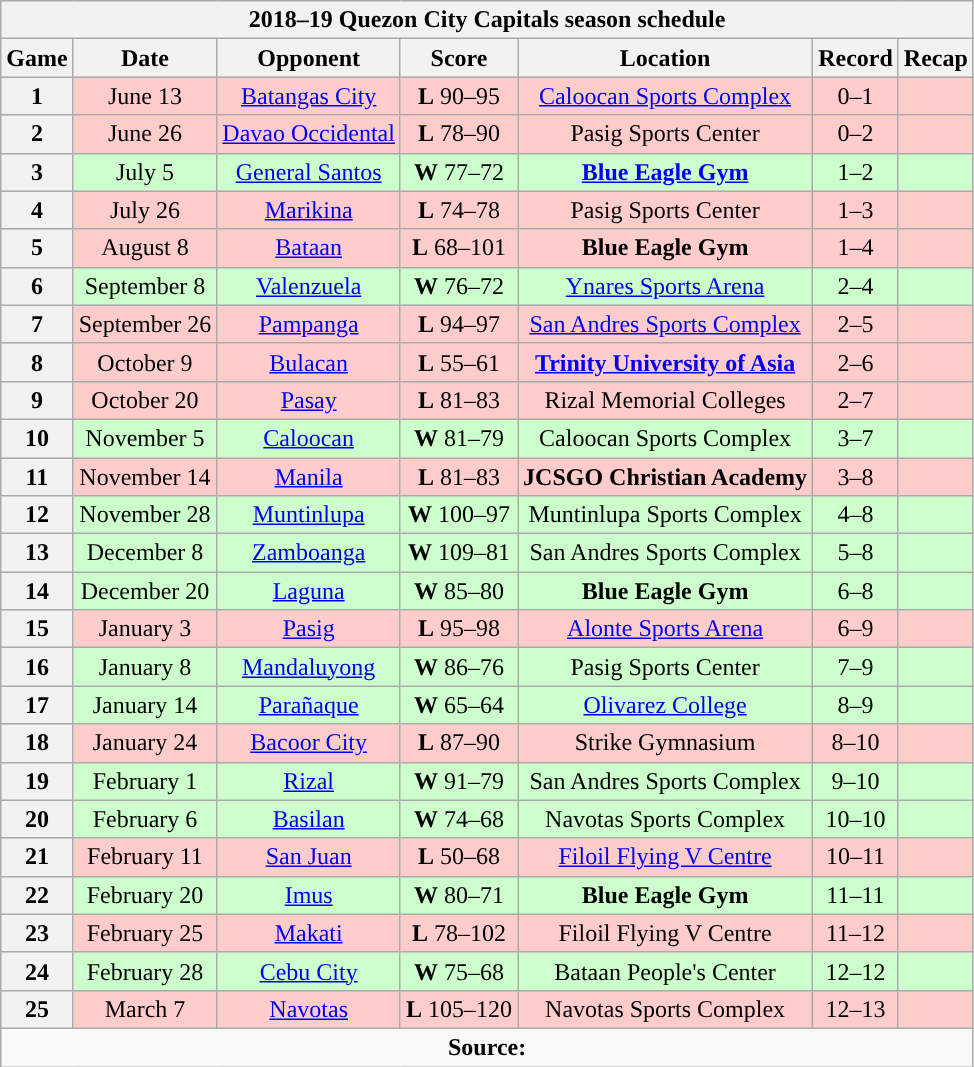<table class="wikitable" style="text-align:center">
<tr>
<th colspan=7>2018–19 Quezon City Capitals season schedule</th>
</tr>
<tr>
<th>Game</th>
<th>Date</th>
<th>Opponent</th>
<th>Score</th>
<th>Location</th>
<th>Record</th>
<th>Recap<br></th>
</tr>
<tr style="background:#fcc">
<th>1</th>
<td>June 13</td>
<td><a href='#'>Batangas City</a></td>
<td><strong>L</strong> 90–95</td>
<td><a href='#'>Caloocan Sports Complex</a></td>
<td>0–1</td>
<td></td>
</tr>
<tr style="background:#fcc">
<th>2</th>
<td>June 26</td>
<td><a href='#'>Davao Occidental</a></td>
<td><strong>L</strong> 78–90</td>
<td>Pasig Sports Center</td>
<td>0–2</td>
<td></td>
</tr>
<tr style="background:#cfc">
<th>3</th>
<td>July 5</td>
<td><a href='#'>General Santos</a></td>
<td><strong>W</strong> 77–72</td>
<td><strong><a href='#'>Blue Eagle Gym</a></strong></td>
<td>1–2</td>
<td></td>
</tr>
<tr style="background:#fcc">
<th>4</th>
<td>July 26</td>
<td><a href='#'>Marikina</a></td>
<td><strong>L</strong> 74–78</td>
<td>Pasig Sports Center</td>
<td>1–3</td>
<td></td>
</tr>
<tr style="background:#fcc">
<th>5</th>
<td>August 8</td>
<td><a href='#'>Bataan</a></td>
<td><strong>L</strong> 68–101</td>
<td><strong>Blue Eagle Gym</strong></td>
<td>1–4</td>
<td></td>
</tr>
<tr style="background:#cfc">
<th>6</th>
<td>September 8</td>
<td><a href='#'>Valenzuela</a></td>
<td><strong>W</strong> 76–72</td>
<td><a href='#'>Ynares Sports Arena</a></td>
<td>2–4</td>
<td></td>
</tr>
<tr style="background:#fcc">
<th>7</th>
<td>September 26</td>
<td><a href='#'>Pampanga</a></td>
<td><strong>L</strong> 94–97</td>
<td><a href='#'>San Andres Sports Complex</a></td>
<td>2–5</td>
<td><br></td>
</tr>
<tr style="background:#fcc">
<th>8</th>
<td>October 9</td>
<td><a href='#'>Bulacan</a></td>
<td><strong>L</strong> 55–61</td>
<td><strong><a href='#'>Trinity University of Asia</a></strong></td>
<td>2–6</td>
<td></td>
</tr>
<tr style="background:#fcc">
<th>9</th>
<td>October 20</td>
<td><a href='#'>Pasay</a></td>
<td><strong>L</strong> 81–83</td>
<td>Rizal Memorial Colleges</td>
<td>2–7</td>
<td></td>
</tr>
<tr style="background:#cfc">
<th>10</th>
<td>November 5</td>
<td><a href='#'>Caloocan</a></td>
<td><strong>W</strong> 81–79</td>
<td>Caloocan Sports Complex</td>
<td>3–7</td>
<td></td>
</tr>
<tr style="background:#fcc">
<th>11</th>
<td>November 14</td>
<td><a href='#'>Manila</a></td>
<td><strong>L</strong> 81–83</td>
<td><strong>JCSGO Christian Academy</strong></td>
<td>3–8</td>
<td></td>
</tr>
<tr style="background:#cfc">
<th>12</th>
<td>November 28</td>
<td><a href='#'>Muntinlupa</a></td>
<td><strong>W</strong> 100–97 </td>
<td>Muntinlupa Sports Complex</td>
<td>4–8</td>
<td></td>
</tr>
<tr style="background:#cfc">
<th>13</th>
<td>December 8</td>
<td><a href='#'>Zamboanga</a></td>
<td><strong>W</strong> 109–81</td>
<td>San Andres Sports Complex</td>
<td>5–8</td>
<td></td>
</tr>
<tr style="background:#cfc">
<th>14</th>
<td>December 20</td>
<td><a href='#'>Laguna</a></td>
<td><strong>W</strong> 85–80</td>
<td><strong>Blue Eagle Gym</strong></td>
<td>6–8</td>
<td><br></td>
</tr>
<tr style="background:#fcc">
<th>15</th>
<td>January 3</td>
<td><a href='#'>Pasig</a></td>
<td><strong>L</strong> 95–98</td>
<td><a href='#'>Alonte Sports Arena</a></td>
<td>6–9</td>
<td></td>
</tr>
<tr style="background:#cfc">
<th>16</th>
<td>January 8</td>
<td><a href='#'>Mandaluyong</a></td>
<td><strong>W</strong> 86–76</td>
<td>Pasig Sports Center</td>
<td>7–9</td>
<td></td>
</tr>
<tr style="background:#cfc">
<th>17</th>
<td>January 14</td>
<td><a href='#'>Parañaque</a></td>
<td><strong>W</strong> 65–64</td>
<td><a href='#'>Olivarez College</a></td>
<td>8–9</td>
<td></td>
</tr>
<tr style="background:#fcc">
<th>18</th>
<td>January 24</td>
<td><a href='#'>Bacoor City</a></td>
<td><strong>L</strong> 87–90</td>
<td>Strike Gymnasium</td>
<td>8–10</td>
<td></td>
</tr>
<tr style="background:#cfc">
<th>19</th>
<td>February 1</td>
<td><a href='#'>Rizal</a></td>
<td><strong>W</strong> 91–79</td>
<td>San Andres Sports Complex</td>
<td>9–10</td>
<td></td>
</tr>
<tr style="background:#cfc">
<th>20</th>
<td>February 6</td>
<td><a href='#'>Basilan</a></td>
<td><strong>W</strong> 74–68</td>
<td>Navotas Sports Complex</td>
<td>10–10</td>
<td></td>
</tr>
<tr style="background:#fcc">
<th>21</th>
<td>February 11</td>
<td><a href='#'>San Juan</a></td>
<td><strong>L</strong> 50–68</td>
<td><a href='#'>Filoil Flying V Centre</a></td>
<td>10–11</td>
<td></td>
</tr>
<tr style="background:#cfc">
<th>22</th>
<td>February 20</td>
<td><a href='#'>Imus</a></td>
<td><strong>W</strong> 80–71</td>
<td><strong>Blue Eagle Gym</strong></td>
<td>11–11</td>
<td></td>
</tr>
<tr style="background:#fcc">
<th>23</th>
<td>February 25</td>
<td><a href='#'>Makati</a></td>
<td><strong>L</strong> 78–102</td>
<td>Filoil Flying V Centre</td>
<td>11–12</td>
<td></td>
</tr>
<tr style="background:#cfc">
<th>24</th>
<td>February 28</td>
<td><a href='#'>Cebu City</a></td>
<td><strong>W</strong> 75–68</td>
<td>Bataan People's Center</td>
<td>12–12</td>
<td></td>
</tr>
<tr style="background:#fcc">
<th>25</th>
<td>March 7</td>
<td><a href='#'>Navotas</a></td>
<td><strong>L</strong> 105–120</td>
<td>Navotas Sports Complex</td>
<td>12–13</td>
<td></td>
</tr>
<tr>
<td colspan=7 align=center><strong>Source: </strong></td>
</tr>
</table>
